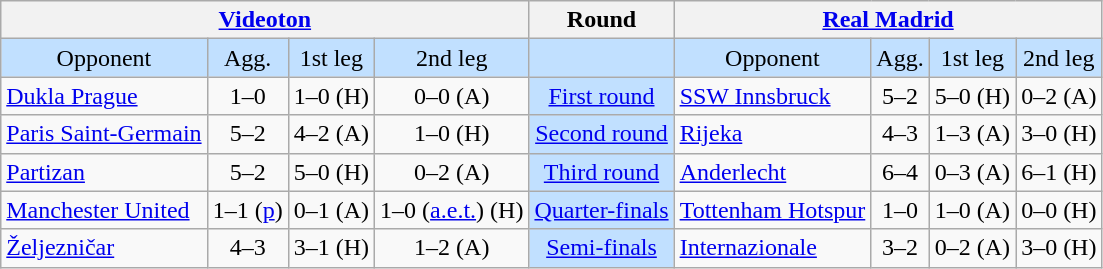<table class="wikitable" style="text-align:center">
<tr>
<th colspan=4><a href='#'>Videoton</a></th>
<th>Round</th>
<th colspan=4><a href='#'>Real Madrid</a></th>
</tr>
<tr style="background:#c1e0ff">
<td>Opponent</td>
<td>Agg.</td>
<td>1st leg</td>
<td>2nd leg</td>
<td></td>
<td>Opponent</td>
<td>Agg.</td>
<td>1st leg</td>
<td>2nd leg</td>
</tr>
<tr>
<td align=left> <a href='#'>Dukla Prague</a></td>
<td>1–0</td>
<td>1–0 (H)</td>
<td>0–0 (A)</td>
<td style="background:#c1e0ff;"><a href='#'>First round</a></td>
<td align=left> <a href='#'>SSW Innsbruck</a></td>
<td>5–2</td>
<td>5–0 (H)</td>
<td>0–2 (A)</td>
</tr>
<tr>
<td align=left> <a href='#'>Paris Saint-Germain</a></td>
<td>5–2</td>
<td>4–2 (A)</td>
<td>1–0 (H)</td>
<td style="background:#c1e0ff;"><a href='#'>Second round</a></td>
<td align=left> <a href='#'>Rijeka</a></td>
<td>4–3</td>
<td>1–3 (A)</td>
<td>3–0 (H)</td>
</tr>
<tr>
<td align=left> <a href='#'>Partizan</a></td>
<td>5–2</td>
<td>5–0 (H)</td>
<td>0–2 (A)</td>
<td style="background:#c1e0ff;"><a href='#'>Third round</a></td>
<td align=left> <a href='#'>Anderlecht</a></td>
<td>6–4</td>
<td>0–3 (A)</td>
<td>6–1 (H)</td>
</tr>
<tr>
<td align=left> <a href='#'>Manchester United</a></td>
<td>1–1 (<a href='#'>p</a>)</td>
<td>0–1 (A)</td>
<td>1–0 (<a href='#'>a.e.t.</a>) (H)</td>
<td style="background:#c1e0ff;"><a href='#'>Quarter-finals</a></td>
<td align=left> <a href='#'>Tottenham Hotspur</a></td>
<td>1–0</td>
<td>1–0 (A)</td>
<td>0–0 (H)</td>
</tr>
<tr>
<td align=left> <a href='#'>Željezničar</a></td>
<td>4–3</td>
<td>3–1 (H)</td>
<td>1–2 (A)</td>
<td style="background:#c1e0ff;"><a href='#'>Semi-finals</a></td>
<td align=left> <a href='#'>Internazionale</a></td>
<td>3–2</td>
<td>0–2 (A)</td>
<td>3–0 (H)</td>
</tr>
</table>
